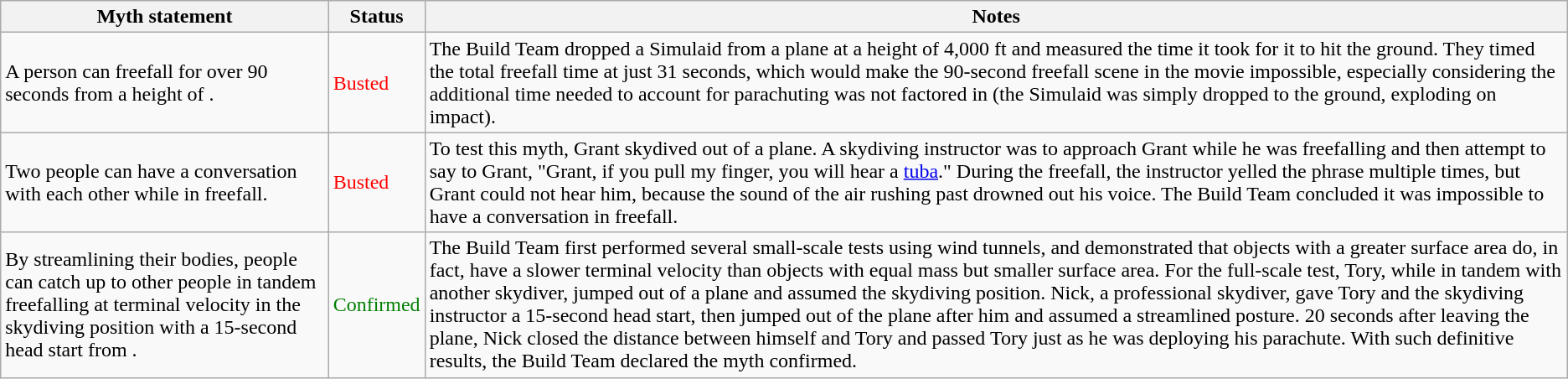<table class="wikitable plainrowheaders">
<tr>
<th>Myth statement</th>
<th>Status</th>
<th>Notes</th>
</tr>
<tr>
<td>A person can freefall for over 90 seconds from a height of .</td>
<td style="color:red">Busted</td>
<td>The Build Team dropped a Simulaid from a plane at a height of 4,000 ft and measured the time it took for it to hit the ground. They timed the total freefall time at just 31 seconds, which would make the 90-second freefall scene in the movie impossible, especially considering the additional time needed to account for parachuting was not factored in (the Simulaid was simply dropped to the ground, exploding on impact).</td>
</tr>
<tr>
<td>Two people can have a conversation with each other while in freefall.</td>
<td style="color:red">Busted</td>
<td>To test this myth, Grant skydived out of a plane. A skydiving instructor was to approach Grant while he was freefalling and then attempt to say to Grant, "Grant, if you pull my finger, you will hear a <a href='#'>tuba</a>." During the freefall, the instructor yelled the phrase multiple times, but Grant could not hear him, because the sound of the air rushing past drowned out his voice. The Build Team concluded it was impossible to have a conversation in freefall.</td>
</tr>
<tr>
<td>By streamlining their bodies, people can catch up to other people in tandem freefalling at terminal velocity in the skydiving position with a 15-second head start from .</td>
<td style="color:green">Confirmed</td>
<td>The Build Team first performed several small-scale tests using wind tunnels, and demonstrated that objects with a greater surface area do, in fact, have a slower terminal velocity than objects with equal mass but smaller surface area. For the full-scale test, Tory, while in tandem with another skydiver, jumped out of a plane and assumed the skydiving position. Nick, a professional skydiver, gave Tory and the skydiving instructor a 15-second head start, then jumped out of the plane after him and assumed a streamlined posture. 20 seconds after leaving the plane, Nick closed the distance between himself and Tory and passed Tory just as he was deploying his parachute. With such definitive results, the Build Team declared the myth confirmed.</td>
</tr>
</table>
